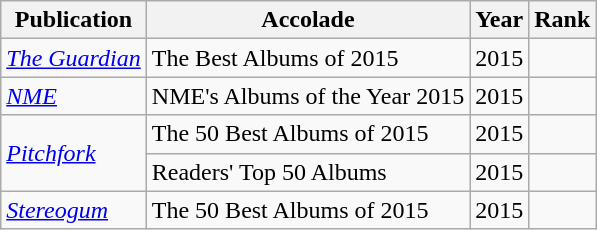<table class="sortable wikitable">
<tr>
<th>Publication</th>
<th>Accolade</th>
<th>Year</th>
<th>Rank</th>
</tr>
<tr>
<td><em><a href='#'>The Guardian</a></em></td>
<td>The Best Albums of 2015</td>
<td>2015</td>
<td></td>
</tr>
<tr>
<td><em><a href='#'>NME</a></em></td>
<td>NME's Albums of the Year 2015</td>
<td>2015</td>
<td></td>
</tr>
<tr>
<td rowspan="2"><em><a href='#'>Pitchfork</a></em></td>
<td>The 50 Best Albums of 2015</td>
<td>2015</td>
<td></td>
</tr>
<tr>
<td>Readers' Top 50 Albums</td>
<td>2015</td>
<td></td>
</tr>
<tr>
<td><em><a href='#'>Stereogum</a></em></td>
<td>The 50 Best Albums of 2015</td>
<td>2015</td>
<td></td>
</tr>
</table>
